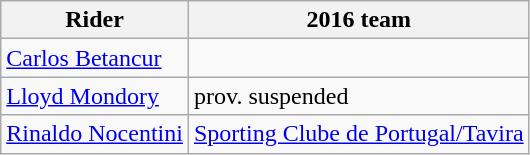<table class="wikitable">
<tr>
<th>Rider</th>
<th>2016 team</th>
</tr>
<tr>
<td><a href='#'>Carlos Betancur</a></td>
<td></td>
</tr>
<tr>
<td><a href='#'>Lloyd Mondory</a></td>
<td>prov. suspended</td>
</tr>
<tr>
<td><a href='#'>Rinaldo Nocentini</a></td>
<td><a href='#'>Sporting Clube de Portugal/Tavira</a></td>
</tr>
</table>
